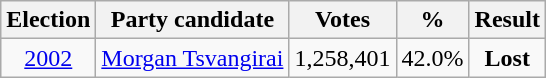<table class="wikitable" style="text-align:center">
<tr>
<th>Election</th>
<th>Party candidate</th>
<th><strong>Votes</strong></th>
<th><strong>%</strong></th>
<th>Result</th>
</tr>
<tr>
<td><a href='#'>2002</a></td>
<td><a href='#'>Morgan Tsvangirai</a></td>
<td>1,258,401</td>
<td>42.0%</td>
<td><strong>Lost</strong> </td>
</tr>
</table>
